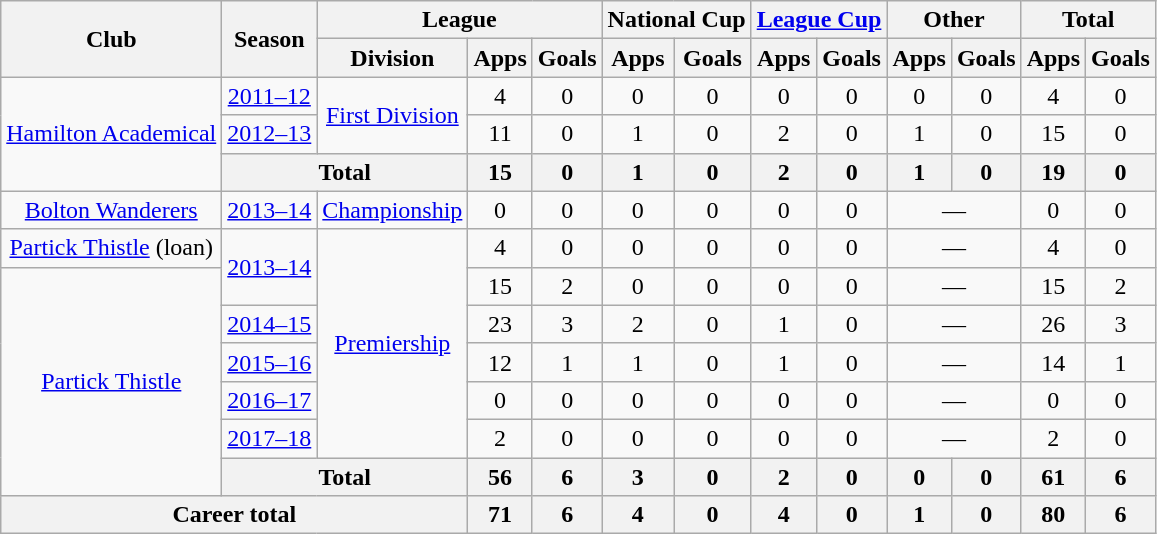<table class="wikitable" style="text-align: center">
<tr>
<th rowspan="2">Club</th>
<th rowspan="2">Season</th>
<th colspan="3">League</th>
<th colspan="2">National Cup</th>
<th colspan="2"><a href='#'>League Cup</a></th>
<th colspan="2">Other</th>
<th colspan="2">Total</th>
</tr>
<tr>
<th>Division</th>
<th>Apps</th>
<th>Goals</th>
<th>Apps</th>
<th>Goals</th>
<th>Apps</th>
<th>Goals</th>
<th>Apps</th>
<th>Goals</th>
<th>Apps</th>
<th>Goals</th>
</tr>
<tr>
<td rowspan="3"><a href='#'>Hamilton Academical</a></td>
<td><a href='#'>2011–12</a></td>
<td rowspan="2"><a href='#'>First Division</a></td>
<td>4</td>
<td>0</td>
<td>0</td>
<td>0</td>
<td>0</td>
<td>0</td>
<td>0</td>
<td>0</td>
<td>4</td>
<td>0</td>
</tr>
<tr>
<td><a href='#'>2012–13</a></td>
<td>11</td>
<td>0</td>
<td>1</td>
<td>0</td>
<td>2</td>
<td>0</td>
<td>1</td>
<td>0</td>
<td>15</td>
<td>0</td>
</tr>
<tr>
<th colspan="2">Total</th>
<th>15</th>
<th>0</th>
<th>1</th>
<th>0</th>
<th>2</th>
<th>0</th>
<th>1</th>
<th>0</th>
<th>19</th>
<th>0</th>
</tr>
<tr>
<td><a href='#'>Bolton Wanderers</a></td>
<td><a href='#'>2013–14</a></td>
<td><a href='#'>Championship</a></td>
<td>0</td>
<td>0</td>
<td>0</td>
<td>0</td>
<td>0</td>
<td>0</td>
<td colspan="2">—</td>
<td>0</td>
<td>0</td>
</tr>
<tr>
<td><a href='#'>Partick Thistle</a> (loan)</td>
<td rowspan="2"><a href='#'>2013–14</a></td>
<td rowspan="6"><a href='#'>Premiership</a></td>
<td>4</td>
<td>0</td>
<td>0</td>
<td>0</td>
<td>0</td>
<td>0</td>
<td colspan="2">—</td>
<td>4</td>
<td>0</td>
</tr>
<tr>
<td rowspan="6"><a href='#'>Partick Thistle</a></td>
<td>15</td>
<td>2</td>
<td>0</td>
<td>0</td>
<td>0</td>
<td>0</td>
<td colspan="2">—</td>
<td>15</td>
<td>2</td>
</tr>
<tr>
<td><a href='#'>2014–15</a></td>
<td>23</td>
<td>3</td>
<td>2</td>
<td>0</td>
<td>1</td>
<td>0</td>
<td colspan="2">—</td>
<td>26</td>
<td>3</td>
</tr>
<tr>
<td><a href='#'>2015–16</a></td>
<td>12</td>
<td>1</td>
<td>1</td>
<td>0</td>
<td>1</td>
<td>0</td>
<td colspan="2">—</td>
<td>14</td>
<td>1</td>
</tr>
<tr>
<td><a href='#'>2016–17</a></td>
<td>0</td>
<td>0</td>
<td>0</td>
<td>0</td>
<td>0</td>
<td>0</td>
<td colspan="2">—</td>
<td>0</td>
<td>0</td>
</tr>
<tr>
<td><a href='#'>2017–18</a></td>
<td>2</td>
<td>0</td>
<td>0</td>
<td>0</td>
<td>0</td>
<td>0</td>
<td colspan="2">—</td>
<td>2</td>
<td>0</td>
</tr>
<tr>
<th colspan="2">Total</th>
<th>56</th>
<th>6</th>
<th>3</th>
<th>0</th>
<th>2</th>
<th>0</th>
<th>0</th>
<th>0</th>
<th>61</th>
<th>6</th>
</tr>
<tr>
<th colspan="3">Career total</th>
<th>71</th>
<th>6</th>
<th>4</th>
<th>0</th>
<th>4</th>
<th>0</th>
<th>1</th>
<th>0</th>
<th>80</th>
<th>6</th>
</tr>
</table>
